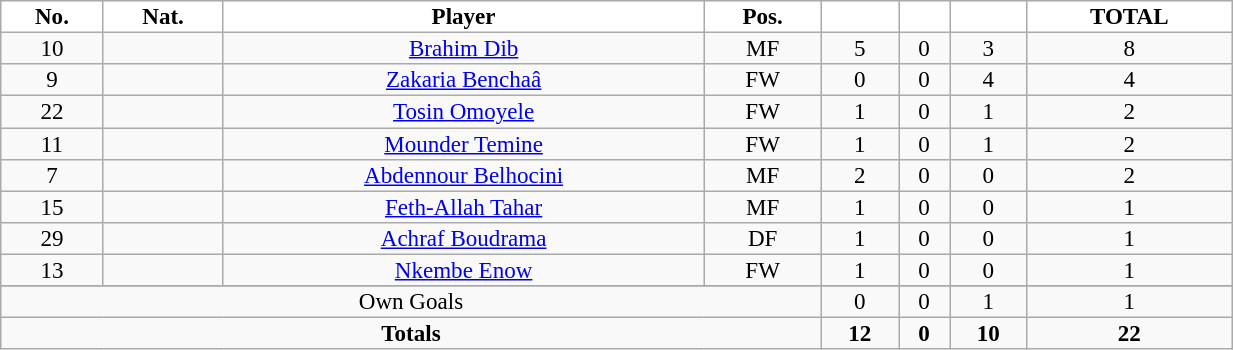<table class="wikitable sortable alternance" style="font-size:96%; text-align:center; line-height:14px; width:65%;">
<tr>
<th style="background:white; color:black; text-align:center;">No.</th>
<th style="background:white; color:black; text-align:center;">Nat.</th>
<th style="background:white; color:black; text-align:center;">Player</th>
<th style="background:white; color:black; text-align:center;">Pos.</th>
<th style="background:white; color:black; text-align:center;"></th>
<th style="background:white; color:black; text-align:center;"></th>
<th style="background:white; color:black; text-align:center;"></th>
<th style="background:white; color:black; text-align:center;">TOTAL</th>
</tr>
<tr>
<td>10</td>
<td></td>
<td><a href='#'>Brahim Dib</a></td>
<td>MF</td>
<td>5</td>
<td>0</td>
<td>3</td>
<td>8</td>
</tr>
<tr>
<td>9</td>
<td></td>
<td><a href='#'>Zakaria Benchaâ</a></td>
<td>FW</td>
<td>0</td>
<td>0</td>
<td>4</td>
<td>4</td>
</tr>
<tr>
<td>22</td>
<td></td>
<td><a href='#'>Tosin Omoyele</a></td>
<td>FW</td>
<td>1</td>
<td>0</td>
<td>1</td>
<td>2</td>
</tr>
<tr>
<td>11</td>
<td></td>
<td><a href='#'>Mounder Temine</a></td>
<td>FW</td>
<td>1</td>
<td>0</td>
<td>1</td>
<td>2</td>
</tr>
<tr>
<td>7</td>
<td></td>
<td><a href='#'>Abdennour Belhocini</a></td>
<td>MF</td>
<td>2</td>
<td>0</td>
<td>0</td>
<td>2</td>
</tr>
<tr>
<td>15</td>
<td></td>
<td><a href='#'>Feth-Allah Tahar</a></td>
<td>MF</td>
<td>1</td>
<td>0</td>
<td>0</td>
<td>1</td>
</tr>
<tr>
<td>29</td>
<td></td>
<td><a href='#'>Achraf Boudrama</a></td>
<td>DF</td>
<td>1</td>
<td>0</td>
<td>0</td>
<td>1</td>
</tr>
<tr>
<td>13</td>
<td></td>
<td><a href='#'>Nkembe Enow</a></td>
<td>FW</td>
<td>1</td>
<td>0</td>
<td>0</td>
<td>1</td>
</tr>
<tr>
</tr>
<tr class="sortbottom">
<td colspan="4">Own Goals</td>
<td>0</td>
<td>0</td>
<td>1</td>
<td>1</td>
</tr>
<tr class="sortbottom">
<td colspan="4"><strong>Totals</strong></td>
<td><strong>12</strong></td>
<td><strong>0</strong></td>
<td><strong>10</strong></td>
<td><strong>22</strong></td>
</tr>
</table>
